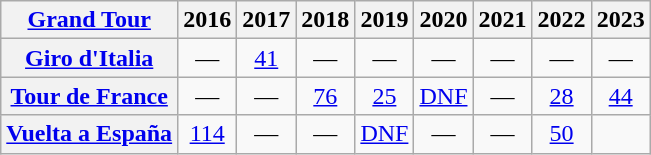<table class="wikitable plainrowheaders">
<tr>
<th scope="col"><a href='#'>Grand Tour</a></th>
<th scope="col">2016</th>
<th scope="col">2017</th>
<th scope="col">2018</th>
<th scope="col">2019</th>
<th scope="col">2020</th>
<th scope="col">2021</th>
<th scope="col">2022</th>
<th scope="col">2023</th>
</tr>
<tr style="text-align:center;">
<th scope="row"> <a href='#'>Giro d'Italia</a></th>
<td>—</td>
<td><a href='#'>41</a></td>
<td>—</td>
<td>—</td>
<td>—</td>
<td>—</td>
<td>—</td>
<td>—</td>
</tr>
<tr style="text-align:center;">
<th scope="row"> <a href='#'>Tour de France</a></th>
<td>—</td>
<td>—</td>
<td><a href='#'>76</a></td>
<td><a href='#'>25</a></td>
<td><a href='#'>DNF</a></td>
<td>—</td>
<td><a href='#'>28</a></td>
<td><a href='#'>44</a></td>
</tr>
<tr style="text-align:center;">
<th scope="row"> <a href='#'>Vuelta a España</a></th>
<td><a href='#'>114</a></td>
<td>—</td>
<td>—</td>
<td><a href='#'>DNF</a></td>
<td>—</td>
<td>—</td>
<td><a href='#'>50</a></td>
<td></td>
</tr>
</table>
